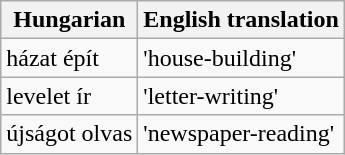<table class="wikitable">
<tr>
<th>Hungarian</th>
<th>English translation</th>
</tr>
<tr>
<td>házat épít</td>
<td>'house-building'</td>
</tr>
<tr>
<td>levelet ír</td>
<td>'letter-writing'</td>
</tr>
<tr>
<td>újságot olvas</td>
<td>'newspaper-reading'</td>
</tr>
</table>
